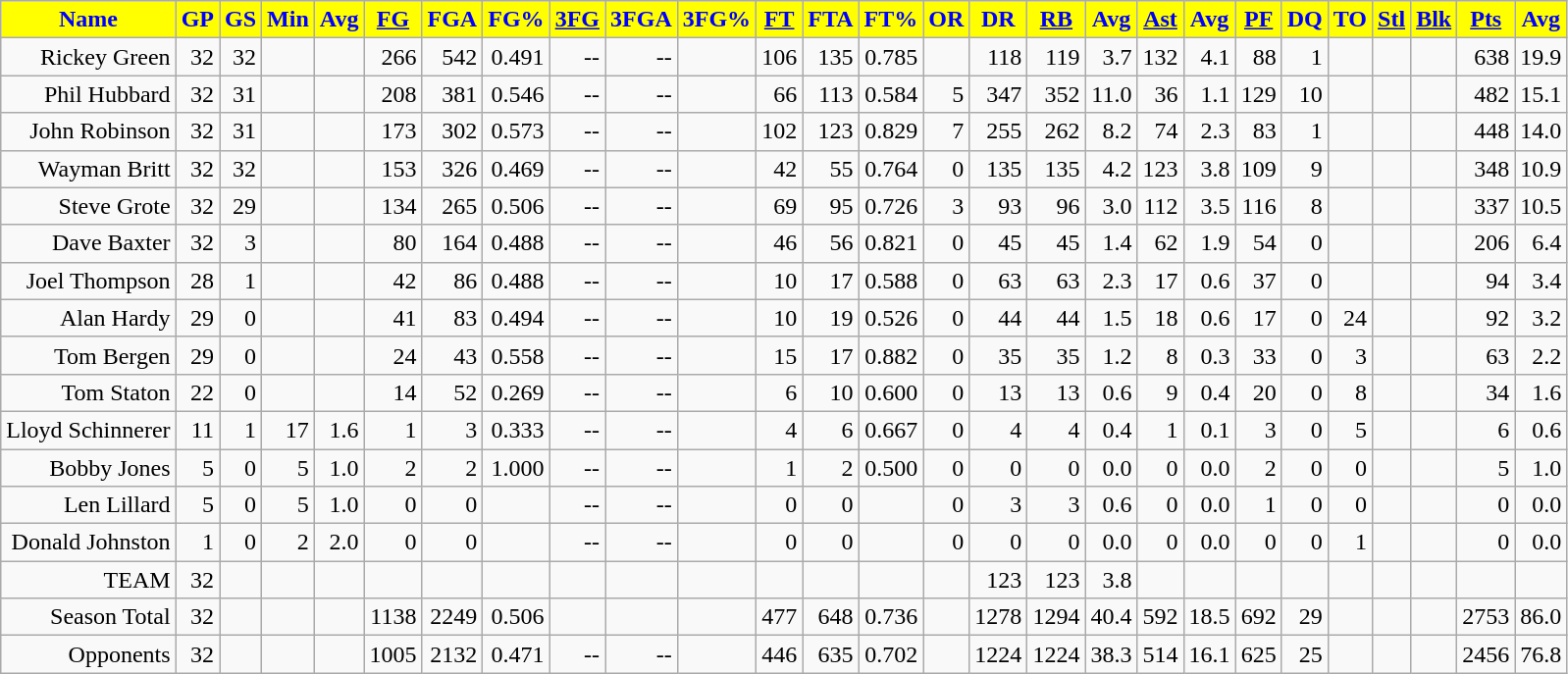<table class="wikitable sortable" style="text-align:right">
<tr>
<td align="center" style="background:yellow;color:blue;"><strong>Name</strong></td>
<td align="center" style="background:yellow;color:blue;"><strong>GP</strong></td>
<td align="center" style="background:yellow;color:blue;"><strong>GS</strong></td>
<td align="center" style="background:yellow;color:blue;"><strong>Min</strong></td>
<td align="center" style="background:yellow;color:blue;"><strong>Avg</strong></td>
<td align="center" style="background:yellow;color:blue;"><strong><a href='#'>FG</a></strong></td>
<td align="center" style="background:yellow;color:blue;"><strong>FGA</strong></td>
<td align="center" style="background:yellow;color:blue;"><strong>FG%</strong></td>
<td align="center" style="background:yellow;color:blue;"><strong><a href='#'>3FG</a></strong></td>
<td align="center" style="background:yellow;color:blue;"><strong>3FGA</strong></td>
<td align="center" style="background:yellow;color:blue;"><strong>3FG%</strong></td>
<td align="center" style="background:yellow;color:blue;"><strong><a href='#'>FT</a></strong></td>
<td align="center" style="background:yellow;color:blue;"><strong>FTA</strong></td>
<td align="center" style="background:yellow;color:blue;"><strong>FT%</strong></td>
<td align="center" style="background:yellow;color:blue;"><strong>OR</strong></td>
<td align="center" style="background:yellow;color:blue;"><strong>DR</strong></td>
<td align="center" style="background:yellow;color:blue;"><strong><a href='#'>RB</a></strong></td>
<td align="center" style="background:yellow;color:blue;"><strong>Avg</strong></td>
<td align="center" style="background:yellow;color:blue;"><strong><a href='#'>Ast</a></strong></td>
<td align="center" style="background:yellow;color:blue;"><strong>Avg</strong></td>
<td align="center" style="background:yellow;color:blue;"><strong><a href='#'>PF</a></strong></td>
<td align="center" style="background:yellow;color:blue;"><strong>DQ</strong></td>
<td align="center" style="background:yellow;color:blue;"><strong>TO</strong></td>
<td align="center" style="background:yellow;color:blue;"><strong><a href='#'>Stl</a></strong></td>
<td align="center" style="background:yellow;color:blue;"><strong><a href='#'>Blk</a></strong></td>
<td align="center" style="background:yellow;color:blue;"><strong><a href='#'>Pts</a></strong></td>
<td align="center" style="background:yellow;color:blue;"><strong>Avg</strong></td>
</tr>
<tr>
<td>Rickey Green</td>
<td>32</td>
<td>32</td>
<td></td>
<td></td>
<td>266</td>
<td>542</td>
<td>0.491</td>
<td>--</td>
<td>--</td>
<td></td>
<td>106</td>
<td>135</td>
<td>0.785</td>
<td></td>
<td>118</td>
<td>119</td>
<td>3.7</td>
<td>132</td>
<td>4.1</td>
<td>88</td>
<td>1</td>
<td></td>
<td></td>
<td></td>
<td>638</td>
<td>19.9</td>
</tr>
<tr>
<td>Phil Hubbard</td>
<td>32</td>
<td>31</td>
<td></td>
<td></td>
<td>208</td>
<td>381</td>
<td>0.546</td>
<td>--</td>
<td>--</td>
<td></td>
<td>66</td>
<td>113</td>
<td>0.584</td>
<td>5</td>
<td>347</td>
<td>352</td>
<td>11.0</td>
<td>36</td>
<td>1.1</td>
<td>129</td>
<td>10</td>
<td></td>
<td></td>
<td></td>
<td>482</td>
<td>15.1</td>
</tr>
<tr>
<td>John Robinson</td>
<td>32</td>
<td>31</td>
<td></td>
<td></td>
<td>173</td>
<td>302</td>
<td>0.573</td>
<td>--</td>
<td>--</td>
<td></td>
<td>102</td>
<td>123</td>
<td>0.829</td>
<td>7</td>
<td>255</td>
<td>262</td>
<td>8.2</td>
<td>74</td>
<td>2.3</td>
<td>83</td>
<td>1</td>
<td></td>
<td></td>
<td></td>
<td>448</td>
<td>14.0</td>
</tr>
<tr>
<td>Wayman Britt</td>
<td>32</td>
<td>32</td>
<td></td>
<td></td>
<td>153</td>
<td>326</td>
<td>0.469</td>
<td>--</td>
<td>--</td>
<td></td>
<td>42</td>
<td>55</td>
<td>0.764</td>
<td>0</td>
<td>135</td>
<td>135</td>
<td>4.2</td>
<td>123</td>
<td>3.8</td>
<td>109</td>
<td>9</td>
<td></td>
<td></td>
<td></td>
<td>348</td>
<td>10.9</td>
</tr>
<tr>
<td>Steve Grote</td>
<td>32</td>
<td>29</td>
<td></td>
<td></td>
<td>134</td>
<td>265</td>
<td>0.506</td>
<td>--</td>
<td>--</td>
<td></td>
<td>69</td>
<td>95</td>
<td>0.726</td>
<td>3</td>
<td>93</td>
<td>96</td>
<td>3.0</td>
<td>112</td>
<td>3.5</td>
<td>116</td>
<td>8</td>
<td></td>
<td></td>
<td></td>
<td>337</td>
<td>10.5</td>
</tr>
<tr>
<td>Dave Baxter</td>
<td>32</td>
<td>3</td>
<td></td>
<td></td>
<td>80</td>
<td>164</td>
<td>0.488</td>
<td>--</td>
<td>--</td>
<td></td>
<td>46</td>
<td>56</td>
<td>0.821</td>
<td>0</td>
<td>45</td>
<td>45</td>
<td>1.4</td>
<td>62</td>
<td>1.9</td>
<td>54</td>
<td>0</td>
<td></td>
<td></td>
<td></td>
<td>206</td>
<td>6.4</td>
</tr>
<tr>
<td>Joel Thompson</td>
<td>28</td>
<td>1</td>
<td></td>
<td></td>
<td>42</td>
<td>86</td>
<td>0.488</td>
<td>--</td>
<td>--</td>
<td></td>
<td>10</td>
<td>17</td>
<td>0.588</td>
<td>0</td>
<td>63</td>
<td>63</td>
<td>2.3</td>
<td>17</td>
<td>0.6</td>
<td>37</td>
<td>0</td>
<td></td>
<td></td>
<td></td>
<td>94</td>
<td>3.4</td>
</tr>
<tr>
<td>Alan Hardy</td>
<td>29</td>
<td>0</td>
<td></td>
<td></td>
<td>41</td>
<td>83</td>
<td>0.494</td>
<td>--</td>
<td>--</td>
<td></td>
<td>10</td>
<td>19</td>
<td>0.526</td>
<td>0</td>
<td>44</td>
<td>44</td>
<td>1.5</td>
<td>18</td>
<td>0.6</td>
<td>17</td>
<td>0</td>
<td>24</td>
<td></td>
<td></td>
<td>92</td>
<td>3.2</td>
</tr>
<tr>
<td>Tom Bergen</td>
<td>29</td>
<td>0</td>
<td></td>
<td></td>
<td>24</td>
<td>43</td>
<td>0.558</td>
<td>--</td>
<td>--</td>
<td></td>
<td>15</td>
<td>17</td>
<td>0.882</td>
<td>0</td>
<td>35</td>
<td>35</td>
<td>1.2</td>
<td>8</td>
<td>0.3</td>
<td>33</td>
<td>0</td>
<td>3</td>
<td></td>
<td></td>
<td>63</td>
<td>2.2</td>
</tr>
<tr>
<td>Tom Staton</td>
<td>22</td>
<td>0</td>
<td></td>
<td></td>
<td>14</td>
<td>52</td>
<td>0.269</td>
<td>--</td>
<td>--</td>
<td></td>
<td>6</td>
<td>10</td>
<td>0.600</td>
<td>0</td>
<td>13</td>
<td>13</td>
<td>0.6</td>
<td>9</td>
<td>0.4</td>
<td>20</td>
<td>0</td>
<td>8</td>
<td></td>
<td></td>
<td>34</td>
<td>1.6</td>
</tr>
<tr>
<td>Lloyd Schinnerer</td>
<td>11</td>
<td>1</td>
<td>17</td>
<td>1.6</td>
<td>1</td>
<td>3</td>
<td>0.333</td>
<td>--</td>
<td>--</td>
<td></td>
<td>4</td>
<td>6</td>
<td>0.667</td>
<td>0</td>
<td>4</td>
<td>4</td>
<td>0.4</td>
<td>1</td>
<td>0.1</td>
<td>3</td>
<td>0</td>
<td>5</td>
<td></td>
<td></td>
<td>6</td>
<td>0.6</td>
</tr>
<tr>
<td>Bobby Jones</td>
<td>5</td>
<td>0</td>
<td>5</td>
<td>1.0</td>
<td>2</td>
<td>2</td>
<td>1.000</td>
<td>--</td>
<td>--</td>
<td></td>
<td>1</td>
<td>2</td>
<td>0.500</td>
<td>0</td>
<td>0</td>
<td>0</td>
<td>0.0</td>
<td>0</td>
<td>0.0</td>
<td>2</td>
<td>0</td>
<td>0</td>
<td></td>
<td></td>
<td>5</td>
<td>1.0</td>
</tr>
<tr>
<td>Len Lillard</td>
<td>5</td>
<td>0</td>
<td>5</td>
<td>1.0</td>
<td>0</td>
<td>0</td>
<td></td>
<td>--</td>
<td>--</td>
<td></td>
<td>0</td>
<td>0</td>
<td></td>
<td>0</td>
<td>3</td>
<td>3</td>
<td>0.6</td>
<td>0</td>
<td>0.0</td>
<td>1</td>
<td>0</td>
<td>0</td>
<td></td>
<td></td>
<td>0</td>
<td>0.0</td>
</tr>
<tr>
<td>Donald Johnston</td>
<td>1</td>
<td>0</td>
<td>2</td>
<td>2.0</td>
<td>0</td>
<td>0</td>
<td></td>
<td>--</td>
<td>--</td>
<td></td>
<td>0</td>
<td>0</td>
<td></td>
<td>0</td>
<td>0</td>
<td>0</td>
<td>0.0</td>
<td>0</td>
<td>0.0</td>
<td>0</td>
<td>0</td>
<td>1</td>
<td></td>
<td></td>
<td>0</td>
<td>0.0</td>
</tr>
<tr>
<td>TEAM</td>
<td>32</td>
<td></td>
<td></td>
<td></td>
<td></td>
<td></td>
<td></td>
<td></td>
<td></td>
<td></td>
<td></td>
<td></td>
<td></td>
<td></td>
<td>123</td>
<td>123</td>
<td>3.8</td>
<td></td>
<td></td>
<td></td>
<td></td>
<td></td>
<td></td>
<td></td>
<td></td>
<td></td>
</tr>
<tr>
<td>Season Total</td>
<td>32</td>
<td></td>
<td></td>
<td></td>
<td>1138</td>
<td>2249</td>
<td>0.506</td>
<td></td>
<td></td>
<td></td>
<td>477</td>
<td>648</td>
<td>0.736</td>
<td></td>
<td>1278</td>
<td>1294</td>
<td>40.4</td>
<td>592</td>
<td>18.5</td>
<td>692</td>
<td>29</td>
<td></td>
<td></td>
<td></td>
<td>2753</td>
<td>86.0</td>
</tr>
<tr>
<td>Opponents</td>
<td>32</td>
<td></td>
<td></td>
<td></td>
<td>1005</td>
<td>2132</td>
<td>0.471</td>
<td>--</td>
<td>--</td>
<td></td>
<td>446</td>
<td>635</td>
<td>0.702</td>
<td></td>
<td>1224</td>
<td>1224</td>
<td>38.3</td>
<td>514</td>
<td>16.1</td>
<td>625</td>
<td>25</td>
<td></td>
<td></td>
<td></td>
<td>2456</td>
<td>76.8</td>
</tr>
</table>
